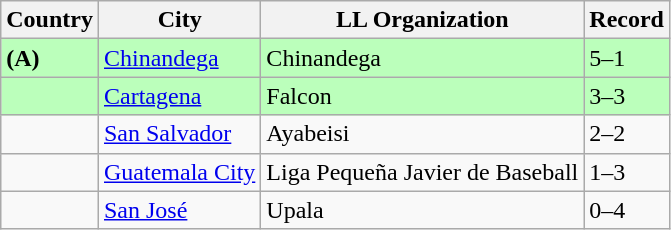<table class="wikitable">
<tr>
<th>Country</th>
<th>City</th>
<th>LL Organization</th>
<th>Record</th>
</tr>
<tr bgcolor=#bbffbb>
<td><strong> (A)</strong></td>
<td><a href='#'>Chinandega</a></td>
<td>Chinandega</td>
<td>5–1</td>
</tr>
<tr bgcolor=#bbffbb>
<td><strong></strong></td>
<td><a href='#'>Cartagena</a></td>
<td>Falcon</td>
<td>3–3</td>
</tr>
<tr>
<td><strong></strong></td>
<td><a href='#'>San Salvador</a></td>
<td>Ayabeisi</td>
<td>2–2</td>
</tr>
<tr>
<td><strong></strong></td>
<td><a href='#'>Guatemala City</a></td>
<td>Liga Pequeña Javier de Baseball</td>
<td>1–3</td>
</tr>
<tr>
<td><strong></strong></td>
<td><a href='#'>San José</a></td>
<td>Upala</td>
<td>0–4</td>
</tr>
</table>
